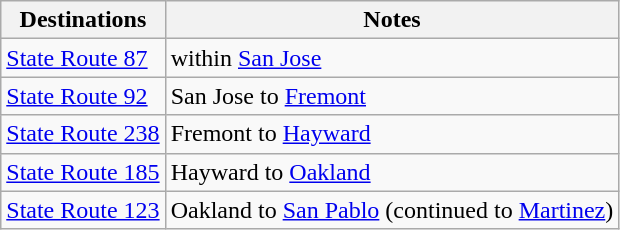<table class="wikitable">
<tr>
<th>Destinations</th>
<th>Notes</th>
</tr>
<tr>
<td><a href='#'>State Route 87</a></td>
<td>within <a href='#'>San Jose</a></td>
</tr>
<tr>
<td><a href='#'>State Route 92</a></td>
<td>San Jose to <a href='#'>Fremont</a></td>
</tr>
<tr>
<td><a href='#'>State Route 238</a></td>
<td>Fremont to <a href='#'>Hayward</a></td>
</tr>
<tr>
<td><a href='#'>State Route 185</a></td>
<td>Hayward to <a href='#'>Oakland</a></td>
</tr>
<tr>
<td><a href='#'>State Route 123</a></td>
<td>Oakland to <a href='#'>San Pablo</a> (continued to <a href='#'>Martinez</a>)</td>
</tr>
</table>
